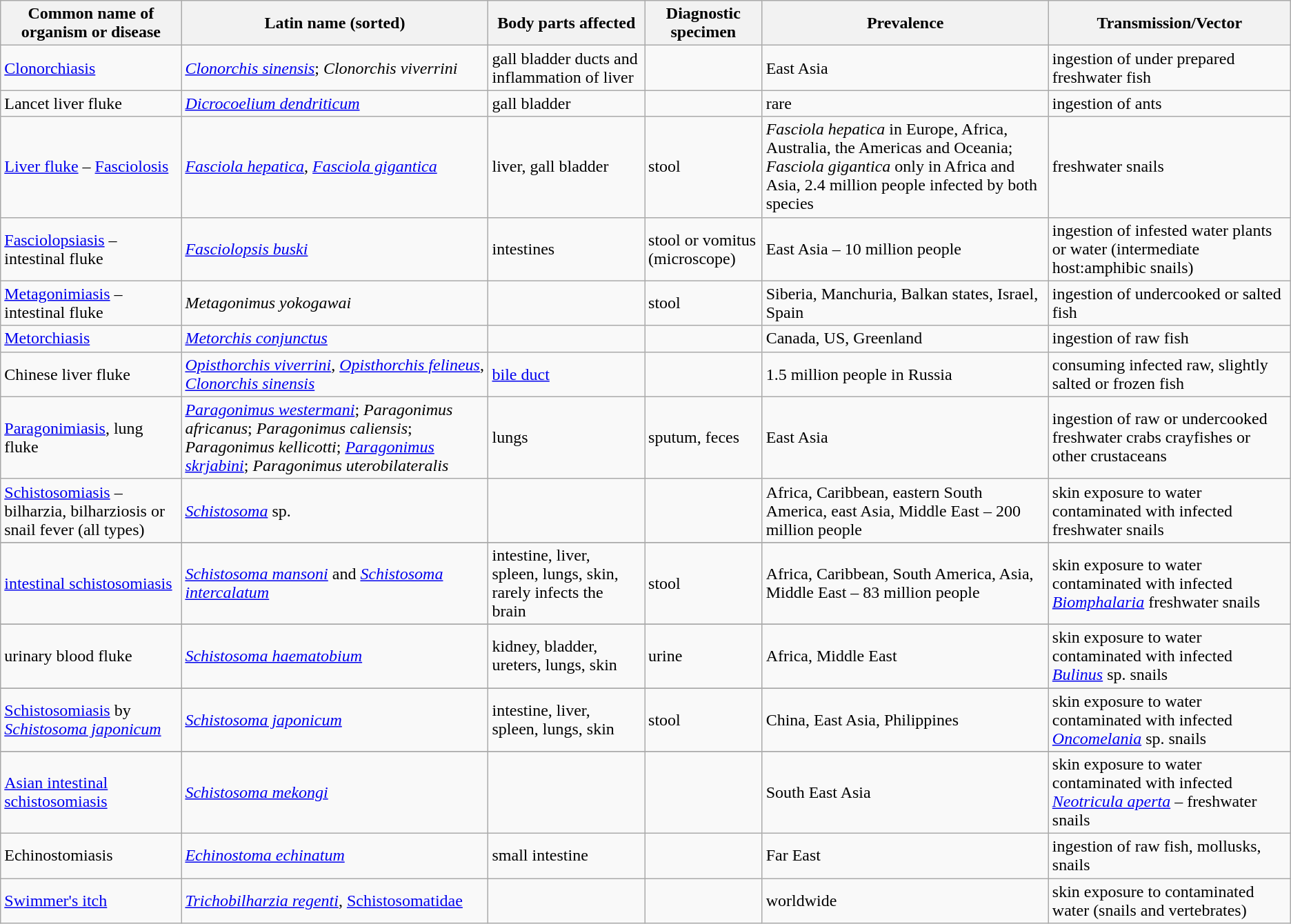<table class="wikitable sortable">
<tr>
<th>Common name of organism or disease</th>
<th>Latin name (sorted)</th>
<th>Body parts affected</th>
<th>Diagnostic specimen</th>
<th>Prevalence</th>
<th>Transmission/Vector</th>
</tr>
<tr>
<td><a href='#'>Clonorchiasis</a></td>
<td><em><a href='#'>Clonorchis sinensis</a></em>; <em>Clonorchis viverrini</em></td>
<td>gall bladder ducts and inflammation of liver</td>
<td></td>
<td>East Asia</td>
<td>ingestion of under prepared freshwater fish</td>
</tr>
<tr>
<td>Lancet liver fluke</td>
<td><em><a href='#'>Dicrocoelium dendriticum</a></em></td>
<td>gall bladder</td>
<td></td>
<td>rare</td>
<td>ingestion of ants</td>
</tr>
<tr>
<td><a href='#'>Liver fluke</a> – <a href='#'>Fasciolosis</a></td>
<td><em><a href='#'>Fasciola hepatica</a></em>, <em><a href='#'>Fasciola gigantica</a></em></td>
<td>liver, gall bladder</td>
<td>stool</td>
<td><em>Fasciola hepatica</em> in Europe, Africa, Australia, the Americas and Oceania; <em>Fasciola gigantica</em> only in Africa and Asia, 2.4 million people infected by both species</td>
<td>freshwater snails</td>
</tr>
<tr>
<td><a href='#'>Fasciolopsiasis</a> – intestinal fluke</td>
<td><em><a href='#'>Fasciolopsis buski</a></em></td>
<td>intestines</td>
<td>stool or vomitus (microscope)</td>
<td>East Asia – 10 million people</td>
<td>ingestion of infested water plants or water (intermediate host:amphibic snails)</td>
</tr>
<tr>
<td><a href='#'>Metagonimiasis</a> – intestinal fluke</td>
<td><em>Metagonimus yokogawai</em></td>
<td></td>
<td>stool</td>
<td>Siberia, Manchuria, Balkan states, Israel, Spain</td>
<td>ingestion of undercooked or salted fish</td>
</tr>
<tr>
<td><a href='#'>Metorchiasis</a></td>
<td><em><a href='#'>Metorchis conjunctus</a></em></td>
<td></td>
<td></td>
<td>Canada, US, Greenland</td>
<td>ingestion of raw fish</td>
</tr>
<tr>
<td>Chinese liver fluke</td>
<td><em><a href='#'>Opisthorchis viverrini</a></em>, <em><a href='#'>Opisthorchis felineus</a></em>, <em><a href='#'>Clonorchis sinensis</a></em></td>
<td><a href='#'>bile duct</a></td>
<td></td>
<td>1.5 million people in Russia</td>
<td>consuming infected raw, slightly salted or frozen fish</td>
</tr>
<tr>
<td><a href='#'>Paragonimiasis</a>, lung fluke</td>
<td><em><a href='#'>Paragonimus westermani</a></em>; <em>Paragonimus africanus</em>; <em>Paragonimus caliensis</em>; <em>Paragonimus kellicotti</em>; <em><a href='#'>Paragonimus skrjabini</a></em>; <em>Paragonimus uterobilateralis</em></td>
<td>lungs</td>
<td>sputum, feces</td>
<td>East Asia</td>
<td>ingestion of raw or undercooked freshwater crabs crayfishes or other crustaceans</td>
</tr>
<tr>
<td><a href='#'>Schistosomiasis</a> – bilharzia, bilharziosis or snail fever (all types)</td>
<td><em><a href='#'>Schistosoma</a></em> sp.</td>
<td></td>
<td></td>
<td>Africa, Caribbean, eastern South America, east Asia, Middle East – 200 million people</td>
<td>skin exposure to water contaminated with infected freshwater snails</td>
</tr>
<tr>
</tr>
<tr>
<td><a href='#'>intestinal schistosomiasis</a></td>
<td><em><a href='#'>Schistosoma mansoni</a></em> and <em><a href='#'>Schistosoma intercalatum</a></em></td>
<td>intestine, liver, spleen, lungs, skin, rarely infects the brain</td>
<td>stool</td>
<td>Africa, Caribbean, South America, Asia, Middle East – 83 million people</td>
<td>skin exposure to water contaminated with infected <em><a href='#'>Biomphalaria</a></em> freshwater snails</td>
</tr>
<tr>
</tr>
<tr>
<td>urinary blood fluke</td>
<td><em><a href='#'>Schistosoma haematobium</a></em></td>
<td>kidney, bladder, ureters, lungs, skin</td>
<td>urine</td>
<td>Africa, Middle East</td>
<td>skin exposure to water contaminated with infected <em><a href='#'>Bulinus</a></em> sp. snails</td>
</tr>
<tr>
</tr>
<tr>
<td><a href='#'>Schistosomiasis</a> by <em><a href='#'>Schistosoma japonicum</a></em></td>
<td><em><a href='#'>Schistosoma japonicum</a></em></td>
<td>intestine, liver, spleen, lungs, skin</td>
<td>stool</td>
<td>China, East Asia, Philippines</td>
<td>skin exposure to water contaminated with infected <em><a href='#'>Oncomelania</a></em> sp. snails</td>
</tr>
<tr>
</tr>
<tr>
<td><a href='#'>Asian intestinal schistosomiasis</a></td>
<td><em><a href='#'>Schistosoma mekongi</a></em></td>
<td></td>
<td></td>
<td>South East Asia</td>
<td>skin exposure to water contaminated with infected <em><a href='#'>Neotricula aperta</a></em> – freshwater snails</td>
</tr>
<tr>
<td>Echinostomiasis</td>
<td><em><a href='#'>Echinostoma echinatum</a></em></td>
<td>small intestine</td>
<td></td>
<td>Far East</td>
<td>ingestion of raw fish, mollusks, snails</td>
</tr>
<tr>
<td><a href='#'>Swimmer's itch</a></td>
<td><em><a href='#'>Trichobilharzia regenti</a></em>, <a href='#'>Schistosomatidae</a></td>
<td></td>
<td></td>
<td>worldwide</td>
<td>skin exposure to contaminated water (snails and vertebrates)</td>
</tr>
</table>
